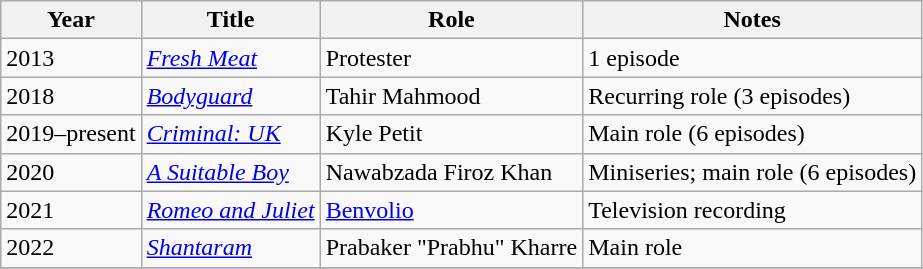<table class="wikitable sortable">
<tr>
<th>Year</th>
<th>Title</th>
<th>Role</th>
<th class="unsortable">Notes</th>
</tr>
<tr>
<td>2013</td>
<td><em><a href='#'>Fresh Meat</a></em></td>
<td>Protester</td>
<td>1 episode</td>
</tr>
<tr>
<td>2018</td>
<td><em><a href='#'>Bodyguard</a></em></td>
<td>Tahir Mahmood</td>
<td>Recurring role (3 episodes)</td>
</tr>
<tr>
<td>2019–present</td>
<td><em><a href='#'>Criminal: UK</a></em></td>
<td>Kyle Petit</td>
<td>Main role (6 episodes)</td>
</tr>
<tr>
<td>2020</td>
<td><em><a href='#'>A Suitable Boy</a></em></td>
<td>Nawabzada Firoz Khan</td>
<td>Miniseries; main role (6 episodes)</td>
</tr>
<tr>
<td>2021</td>
<td><em><a href='#'>Romeo and Juliet</a></em></td>
<td><a href='#'>Benvolio</a></td>
<td>Television recording</td>
</tr>
<tr>
<td>2022</td>
<td><em><a href='#'>Shantaram</a></em></td>
<td>Prabaker "Prabhu" Kharre</td>
<td>Main role</td>
</tr>
<tr>
</tr>
</table>
